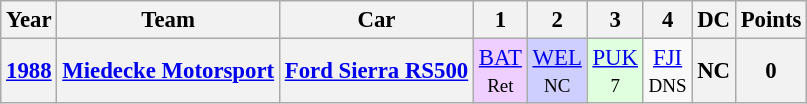<table class="wikitable" style="text-align:center; font-size:95%">
<tr>
<th>Year</th>
<th>Team</th>
<th>Car</th>
<th>1</th>
<th>2</th>
<th>3</th>
<th>4</th>
<th>DC</th>
<th>Points</th>
</tr>
<tr>
<th><a href='#'>1988</a></th>
<th> <a href='#'>Miedecke Motorsport</a></th>
<th><a href='#'>Ford Sierra RS500</a></th>
<td style="background:#efcfff;"><a href='#'>BAT</a><br><small>Ret</small></td>
<td style="background:#cfcfff;"><a href='#'>WEL</a><br><small>NC</small></td>
<td style="background:#dfffdf;"><a href='#'>PUK</a><br><small>7</small></td>
<td><a href='#'>FJI</a><br><small>DNS</small></td>
<th>NC</th>
<th>0</th>
</tr>
</table>
